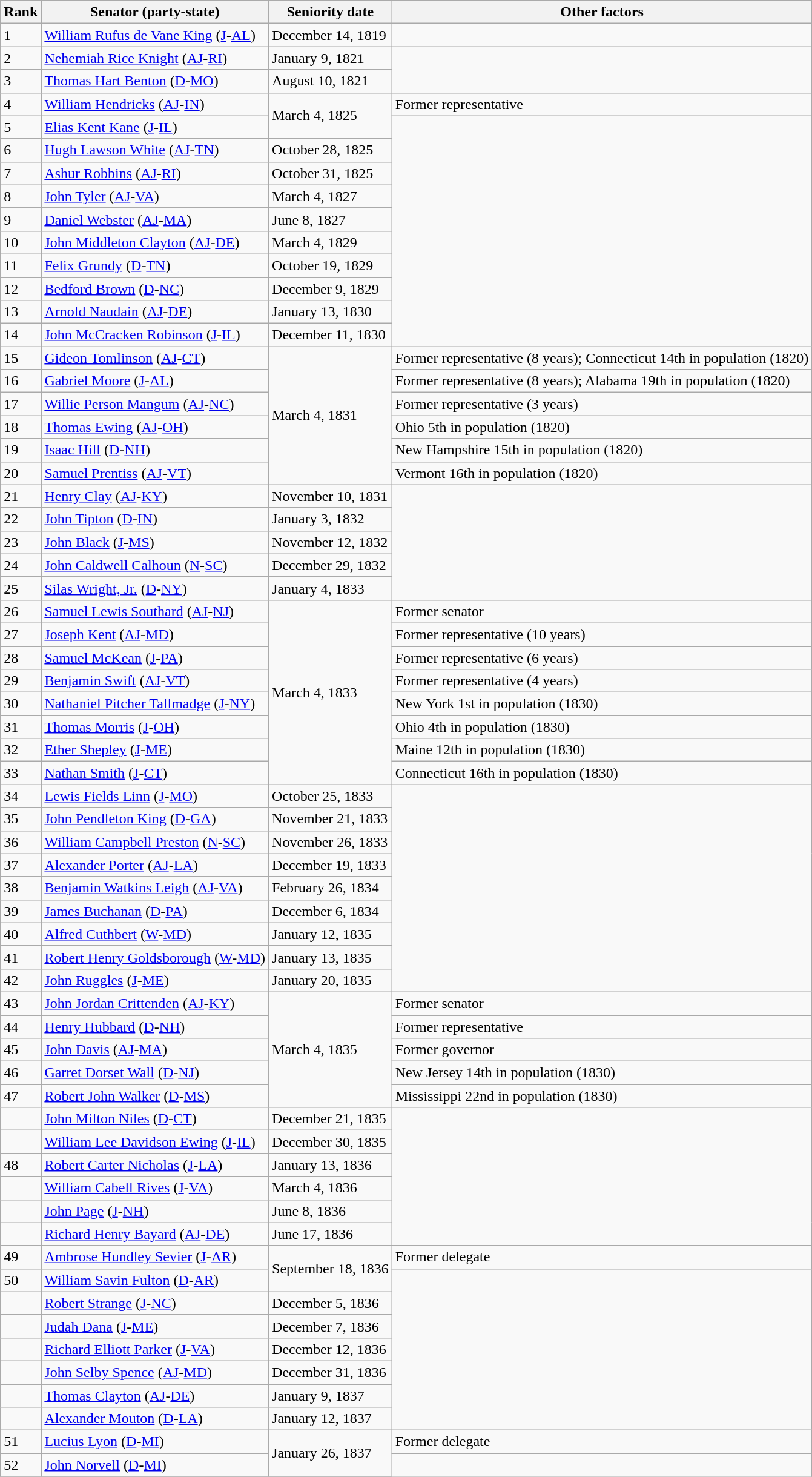<table class=wikitable>
<tr valign=bottom>
<th>Rank</th>
<th>Senator (party-state)</th>
<th>Seniority date</th>
<th>Other factors</th>
</tr>
<tr>
<td>1</td>
<td><a href='#'>William Rufus de Vane King</a> (<a href='#'>J</a>-<a href='#'>AL</a>)</td>
<td>December 14, 1819</td>
<td></td>
</tr>
<tr>
<td>2</td>
<td><a href='#'>Nehemiah Rice Knight</a> (<a href='#'>AJ</a>-<a href='#'>RI</a>)</td>
<td>January 9, 1821</td>
</tr>
<tr>
<td>3</td>
<td><a href='#'>Thomas Hart Benton</a> (<a href='#'>D</a>-<a href='#'>MO</a>)</td>
<td>August 10, 1821</td>
</tr>
<tr>
<td>4</td>
<td><a href='#'>William Hendricks</a> (<a href='#'>AJ</a>-<a href='#'>IN</a>)</td>
<td rowspan=2>March 4, 1825</td>
<td>Former representative</td>
</tr>
<tr>
<td>5</td>
<td><a href='#'>Elias Kent Kane</a> (<a href='#'>J</a>-<a href='#'>IL</a>)</td>
</tr>
<tr>
<td>6</td>
<td><a href='#'>Hugh Lawson White</a> (<a href='#'>AJ</a>-<a href='#'>TN</a>)</td>
<td>October 28, 1825</td>
</tr>
<tr>
<td>7</td>
<td><a href='#'>Ashur Robbins</a> (<a href='#'>AJ</a>-<a href='#'>RI</a>)</td>
<td>October 31, 1825</td>
</tr>
<tr>
<td>8</td>
<td><a href='#'>John Tyler</a> (<a href='#'>AJ</a>-<a href='#'>VA</a>)</td>
<td>March 4, 1827</td>
</tr>
<tr>
<td>9</td>
<td><a href='#'>Daniel Webster</a> (<a href='#'>AJ</a>-<a href='#'>MA</a>)</td>
<td>June 8, 1827</td>
</tr>
<tr>
<td>10</td>
<td><a href='#'>John Middleton Clayton</a> (<a href='#'>AJ</a>-<a href='#'>DE</a>)</td>
<td>March 4, 1829</td>
</tr>
<tr>
<td>11</td>
<td><a href='#'>Felix Grundy</a> (<a href='#'>D</a>-<a href='#'>TN</a>)</td>
<td>October 19, 1829</td>
</tr>
<tr>
<td>12</td>
<td><a href='#'>Bedford Brown</a> (<a href='#'>D</a>-<a href='#'>NC</a>)</td>
<td>December 9, 1829</td>
</tr>
<tr>
<td>13</td>
<td><a href='#'>Arnold Naudain</a> (<a href='#'>AJ</a>-<a href='#'>DE</a>)</td>
<td>January 13, 1830</td>
</tr>
<tr>
<td>14</td>
<td><a href='#'>John McCracken Robinson</a> (<a href='#'>J</a>-<a href='#'>IL</a>)</td>
<td>December 11, 1830</td>
</tr>
<tr>
<td>15</td>
<td><a href='#'>Gideon Tomlinson</a> (<a href='#'>AJ</a>-<a href='#'>CT</a>)</td>
<td rowspan=6>March 4, 1831</td>
<td>Former representative (8 years); Connecticut 14th in population (1820)</td>
</tr>
<tr>
<td>16</td>
<td><a href='#'>Gabriel Moore</a> (<a href='#'>J</a>-<a href='#'>AL</a>)</td>
<td>Former representative (8 years); Alabama 19th in population (1820)</td>
</tr>
<tr>
<td>17</td>
<td><a href='#'>Willie Person Mangum</a> (<a href='#'>AJ</a>-<a href='#'>NC</a>)</td>
<td>Former representative (3 years)</td>
</tr>
<tr>
<td>18</td>
<td><a href='#'>Thomas Ewing</a> (<a href='#'>AJ</a>-<a href='#'>OH</a>)</td>
<td>Ohio 5th in population (1820)</td>
</tr>
<tr>
<td>19</td>
<td><a href='#'>Isaac Hill</a> (<a href='#'>D</a>-<a href='#'>NH</a>)</td>
<td>New Hampshire 15th in population (1820)</td>
</tr>
<tr>
<td>20</td>
<td><a href='#'>Samuel Prentiss</a> (<a href='#'>AJ</a>-<a href='#'>VT</a>)</td>
<td>Vermont 16th in population (1820)</td>
</tr>
<tr>
<td>21</td>
<td><a href='#'>Henry Clay</a> (<a href='#'>AJ</a>-<a href='#'>KY</a>)</td>
<td>November 10, 1831</td>
</tr>
<tr>
<td>22</td>
<td><a href='#'>John Tipton</a> (<a href='#'>D</a>-<a href='#'>IN</a>)</td>
<td>January 3, 1832</td>
</tr>
<tr>
<td>23</td>
<td><a href='#'>John Black</a> (<a href='#'>J</a>-<a href='#'>MS</a>)</td>
<td>November 12, 1832</td>
</tr>
<tr>
<td>24</td>
<td><a href='#'>John Caldwell Calhoun</a> (<a href='#'>N</a>-<a href='#'>SC</a>)</td>
<td>December 29, 1832</td>
</tr>
<tr>
<td>25</td>
<td><a href='#'>Silas Wright, Jr.</a> (<a href='#'>D</a>-<a href='#'>NY</a>)</td>
<td>January 4, 1833</td>
</tr>
<tr>
<td>26</td>
<td><a href='#'>Samuel Lewis Southard</a> (<a href='#'>AJ</a>-<a href='#'>NJ</a>)</td>
<td rowspan=8>March 4, 1833</td>
<td>Former senator</td>
</tr>
<tr>
<td>27</td>
<td><a href='#'>Joseph Kent</a> (<a href='#'>AJ</a>-<a href='#'>MD</a>)</td>
<td>Former representative (10 years)</td>
</tr>
<tr>
<td>28</td>
<td><a href='#'>Samuel McKean</a> (<a href='#'>J</a>-<a href='#'>PA</a>)</td>
<td>Former representative (6 years)</td>
</tr>
<tr>
<td>29</td>
<td><a href='#'>Benjamin Swift</a> (<a href='#'>AJ</a>-<a href='#'>VT</a>)</td>
<td>Former representative (4 years)</td>
</tr>
<tr>
<td>30</td>
<td><a href='#'>Nathaniel Pitcher Tallmadge</a> (<a href='#'>J</a>-<a href='#'>NY</a>)</td>
<td>New York 1st in population (1830)</td>
</tr>
<tr>
<td>31</td>
<td><a href='#'>Thomas Morris</a> (<a href='#'>J</a>-<a href='#'>OH</a>)</td>
<td>Ohio 4th in population (1830)</td>
</tr>
<tr>
<td>32</td>
<td><a href='#'>Ether Shepley</a> (<a href='#'>J</a>-<a href='#'>ME</a>)</td>
<td>Maine 12th in population (1830)</td>
</tr>
<tr>
<td>33</td>
<td><a href='#'>Nathan Smith</a> (<a href='#'>J</a>-<a href='#'>CT</a>)</td>
<td>Connecticut 16th in population (1830)</td>
</tr>
<tr>
<td>34</td>
<td><a href='#'>Lewis Fields Linn</a> (<a href='#'>J</a>-<a href='#'>MO</a>)</td>
<td>October 25, 1833</td>
</tr>
<tr>
<td>35</td>
<td><a href='#'>John Pendleton King</a> (<a href='#'>D</a>-<a href='#'>GA</a>)</td>
<td>November 21, 1833</td>
</tr>
<tr>
<td>36</td>
<td><a href='#'>William Campbell Preston</a> (<a href='#'>N</a>-<a href='#'>SC</a>)</td>
<td>November 26, 1833</td>
</tr>
<tr>
<td>37</td>
<td><a href='#'>Alexander Porter</a> (<a href='#'>AJ</a>-<a href='#'>LA</a>)</td>
<td>December 19, 1833</td>
</tr>
<tr>
<td>38</td>
<td><a href='#'>Benjamin Watkins Leigh</a> (<a href='#'>AJ</a>-<a href='#'>VA</a>)</td>
<td>February 26, 1834</td>
</tr>
<tr>
<td>39</td>
<td><a href='#'>James Buchanan</a> (<a href='#'>D</a>-<a href='#'>PA</a>)</td>
<td>December 6, 1834</td>
</tr>
<tr>
<td>40</td>
<td><a href='#'>Alfred Cuthbert</a> (<a href='#'>W</a>-<a href='#'>MD</a>)</td>
<td>January 12, 1835</td>
</tr>
<tr>
<td>41</td>
<td><a href='#'>Robert Henry Goldsborough</a> (<a href='#'>W</a>-<a href='#'>MD</a>)</td>
<td>January 13, 1835</td>
</tr>
<tr>
<td>42</td>
<td><a href='#'>John Ruggles</a> (<a href='#'>J</a>-<a href='#'>ME</a>)</td>
<td>January 20, 1835</td>
</tr>
<tr>
<td>43</td>
<td><a href='#'>John Jordan Crittenden</a> (<a href='#'>AJ</a>-<a href='#'>KY</a>)</td>
<td rowspan=5>March 4, 1835</td>
<td>Former senator</td>
</tr>
<tr>
<td>44</td>
<td><a href='#'>Henry Hubbard</a> (<a href='#'>D</a>-<a href='#'>NH</a>)</td>
<td>Former representative</td>
</tr>
<tr>
<td>45</td>
<td><a href='#'>John Davis</a> (<a href='#'>AJ</a>-<a href='#'>MA</a>)</td>
<td>Former governor</td>
</tr>
<tr>
<td>46</td>
<td><a href='#'>Garret Dorset Wall</a> (<a href='#'>D</a>-<a href='#'>NJ</a>)</td>
<td>New Jersey 14th in population (1830)</td>
</tr>
<tr>
<td>47</td>
<td><a href='#'>Robert John Walker</a> (<a href='#'>D</a>-<a href='#'>MS</a>)</td>
<td>Mississippi 22nd in population (1830)</td>
</tr>
<tr>
<td></td>
<td><a href='#'>John Milton Niles</a> (<a href='#'>D</a>-<a href='#'>CT</a>)</td>
<td>December 21, 1835</td>
</tr>
<tr>
<td></td>
<td><a href='#'>William Lee Davidson Ewing</a> (<a href='#'>J</a>-<a href='#'>IL</a>)</td>
<td>December 30, 1835</td>
</tr>
<tr>
<td>48</td>
<td><a href='#'>Robert Carter Nicholas</a> (<a href='#'>J</a>-<a href='#'>LA</a>)</td>
<td>January 13, 1836</td>
</tr>
<tr>
<td></td>
<td><a href='#'>William Cabell Rives</a> (<a href='#'>J</a>-<a href='#'>VA</a>)</td>
<td>March 4, 1836</td>
</tr>
<tr>
<td></td>
<td><a href='#'>John Page</a> (<a href='#'>J</a>-<a href='#'>NH</a>)</td>
<td>June 8, 1836</td>
</tr>
<tr>
<td></td>
<td><a href='#'>Richard Henry Bayard</a> (<a href='#'>AJ</a>-<a href='#'>DE</a>)</td>
<td>June 17, 1836</td>
</tr>
<tr>
<td>49</td>
<td><a href='#'>Ambrose Hundley Sevier</a> (<a href='#'>J</a>-<a href='#'>AR</a>)</td>
<td rowspan=2>September 18, 1836</td>
<td>Former delegate</td>
</tr>
<tr>
<td>50</td>
<td><a href='#'>William Savin Fulton</a> (<a href='#'>D</a>-<a href='#'>AR</a>)</td>
</tr>
<tr>
<td></td>
<td><a href='#'>Robert Strange</a> (<a href='#'>J</a>-<a href='#'>NC</a>)</td>
<td>December 5, 1836</td>
</tr>
<tr>
<td></td>
<td><a href='#'>Judah Dana</a> (<a href='#'>J</a>-<a href='#'>ME</a>)</td>
<td>December 7, 1836</td>
</tr>
<tr>
<td></td>
<td><a href='#'>Richard Elliott Parker</a> (<a href='#'>J</a>-<a href='#'>VA</a>)</td>
<td>December 12, 1836</td>
</tr>
<tr>
<td></td>
<td><a href='#'>John Selby Spence</a> (<a href='#'>AJ</a>-<a href='#'>MD</a>)</td>
<td>December 31, 1836</td>
</tr>
<tr>
<td></td>
<td><a href='#'>Thomas Clayton</a> (<a href='#'>AJ</a>-<a href='#'>DE</a>)</td>
<td>January 9, 1837</td>
</tr>
<tr>
<td></td>
<td><a href='#'>Alexander Mouton</a> (<a href='#'>D</a>-<a href='#'>LA</a>)</td>
<td>January 12, 1837</td>
</tr>
<tr>
<td>51</td>
<td><a href='#'>Lucius Lyon</a> (<a href='#'>D</a>-<a href='#'>MI</a>)</td>
<td rowspan=2>January 26, 1837</td>
<td>Former delegate</td>
</tr>
<tr>
<td>52</td>
<td><a href='#'>John Norvell</a> (<a href='#'>D</a>-<a href='#'>MI</a>)</td>
</tr>
<tr>
</tr>
</table>
